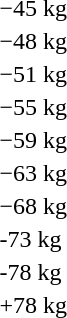<table>
<tr>
<td rowspan=2>−45 kg</td>
<td rowspan=2></td>
<td rowspan=2></td>
<td></td>
</tr>
<tr>
<td></td>
</tr>
<tr>
<td rowspan=2>−48 kg</td>
<td rowspan=2></td>
<td rowspan=2></td>
<td></td>
</tr>
<tr>
<td></td>
</tr>
<tr>
<td rowspan=2>−51 kg</td>
<td rowspan=2></td>
<td rowspan=2></td>
<td></td>
</tr>
<tr>
<td></td>
</tr>
<tr>
<td rowspan=2>−55 kg</td>
<td rowspan=2></td>
<td rowspan=2></td>
<td></td>
</tr>
<tr>
<td></td>
</tr>
<tr>
<td rowspan=2>−59 kg</td>
<td rowspan=2></td>
<td rowspan=2></td>
<td></td>
</tr>
<tr>
<td></td>
</tr>
<tr>
<td rowspan=2>−63 kg</td>
<td rowspan=2></td>
<td rowspan=2></td>
<td></td>
</tr>
<tr>
<td></td>
</tr>
<tr>
<td rowspan=2>−68 kg</td>
<td rowspan=2></td>
<td rowspan=2></td>
<td></td>
</tr>
<tr>
<td></td>
</tr>
<tr>
<td rowspan=2>-73 kg</td>
<td rowspan=2></td>
<td rowspan=2></td>
<td></td>
</tr>
<tr>
<td></td>
</tr>
<tr>
<td rowspan=2>-78 kg</td>
<td rowspan=2></td>
<td rowspan=2></td>
<td></td>
</tr>
<tr>
<td></td>
</tr>
<tr>
<td rowspan=2>+78 kg</td>
<td rowspan=2></td>
<td rowspan=2></td>
<td></td>
</tr>
<tr>
<td></td>
</tr>
</table>
